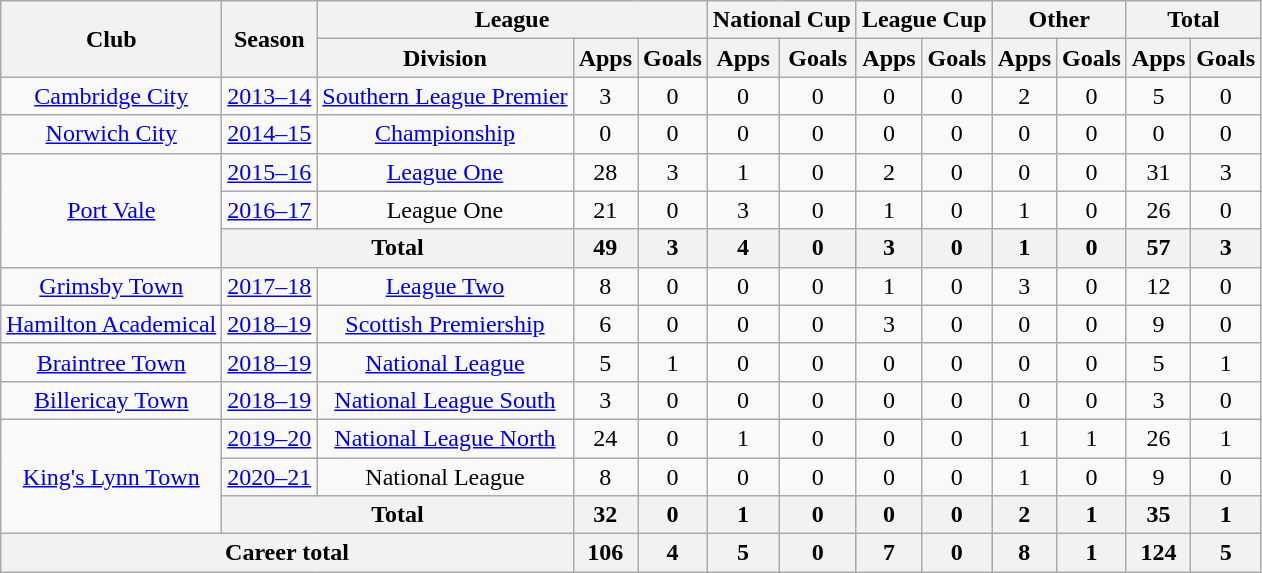<table class="wikitable" style="text-align:center">
<tr>
<th rowspan=2>Club</th>
<th rowspan=2>Season</th>
<th colspan=3>League</th>
<th colspan=2>National Cup</th>
<th colspan=2>League Cup</th>
<th colspan=2>Other</th>
<th colspan=2>Total</th>
</tr>
<tr>
<th>Division</th>
<th>Apps</th>
<th>Goals</th>
<th>Apps</th>
<th>Goals</th>
<th>Apps</th>
<th>Goals</th>
<th>Apps</th>
<th>Goals</th>
<th>Apps</th>
<th>Goals</th>
</tr>
<tr>
<td><a href='#'>Cambridge City</a></td>
<td><a href='#'>2013–14</a></td>
<td><a href='#'>Southern League Premier</a></td>
<td>3</td>
<td>0</td>
<td>0</td>
<td>0</td>
<td>0</td>
<td>0</td>
<td>2</td>
<td>0</td>
<td>5</td>
<td>0</td>
</tr>
<tr>
<td><a href='#'>Norwich City</a></td>
<td><a href='#'>2014–15</a></td>
<td><a href='#'>Championship</a></td>
<td>0</td>
<td>0</td>
<td>0</td>
<td>0</td>
<td>0</td>
<td>0</td>
<td>0</td>
<td>0</td>
<td>0</td>
<td>0</td>
</tr>
<tr>
<td rowspan=3><a href='#'>Port Vale</a></td>
<td><a href='#'>2015–16</a></td>
<td><a href='#'>League One</a></td>
<td>28</td>
<td>3</td>
<td>1</td>
<td>0</td>
<td>2</td>
<td>0</td>
<td>0</td>
<td>0</td>
<td>31</td>
<td>3</td>
</tr>
<tr>
<td><a href='#'>2016–17</a></td>
<td>League One</td>
<td>21</td>
<td>0</td>
<td>3</td>
<td>0</td>
<td>1</td>
<td>0</td>
<td>1</td>
<td>0</td>
<td>26</td>
<td>0</td>
</tr>
<tr>
<th colspan="2">Total</th>
<th>49</th>
<th>3</th>
<th>4</th>
<th>0</th>
<th>3</th>
<th>0</th>
<th>1</th>
<th>0</th>
<th>57</th>
<th>3</th>
</tr>
<tr>
<td><a href='#'>Grimsby Town</a></td>
<td><a href='#'>2017–18</a></td>
<td><a href='#'>League Two</a></td>
<td>8</td>
<td>0</td>
<td>0</td>
<td>0</td>
<td>1</td>
<td>0</td>
<td>3</td>
<td>0</td>
<td>12</td>
<td>0</td>
</tr>
<tr>
<td><a href='#'>Hamilton Academical</a></td>
<td><a href='#'>2018–19</a></td>
<td><a href='#'>Scottish Premiership</a></td>
<td>6</td>
<td>0</td>
<td>0</td>
<td>0</td>
<td>3</td>
<td>0</td>
<td>0</td>
<td>0</td>
<td>9</td>
<td>0</td>
</tr>
<tr>
<td><a href='#'>Braintree Town</a></td>
<td><a href='#'>2018–19</a></td>
<td><a href='#'>National League</a></td>
<td>5</td>
<td>1</td>
<td>0</td>
<td>0</td>
<td>0</td>
<td>0</td>
<td>0</td>
<td>0</td>
<td>5</td>
<td>1</td>
</tr>
<tr>
<td><a href='#'>Billericay Town</a></td>
<td><a href='#'>2018–19</a></td>
<td><a href='#'>National League South</a></td>
<td>3</td>
<td>0</td>
<td>0</td>
<td>0</td>
<td>0</td>
<td>0</td>
<td>0</td>
<td>0</td>
<td>3</td>
<td>0</td>
</tr>
<tr>
<td rowspan=3><a href='#'>King's Lynn Town</a></td>
<td><a href='#'>2019–20</a></td>
<td><a href='#'>National League North</a></td>
<td>24</td>
<td>0</td>
<td>1</td>
<td>0</td>
<td>0</td>
<td>0</td>
<td>1</td>
<td>1</td>
<td>26</td>
<td>1</td>
</tr>
<tr>
<td><a href='#'>2020–21</a></td>
<td>National League</td>
<td>8</td>
<td>0</td>
<td>0</td>
<td>0</td>
<td>0</td>
<td>0</td>
<td>1</td>
<td>0</td>
<td>9</td>
<td>0</td>
</tr>
<tr>
<th colspan="2">Total</th>
<th>32</th>
<th>0</th>
<th>1</th>
<th>0</th>
<th>0</th>
<th>0</th>
<th>2</th>
<th>1</th>
<th>35</th>
<th>1</th>
</tr>
<tr>
<th colspan="3">Career total</th>
<th>106</th>
<th>4</th>
<th>5</th>
<th>0</th>
<th>7</th>
<th>0</th>
<th>8</th>
<th>1</th>
<th>124</th>
<th>5</th>
</tr>
</table>
